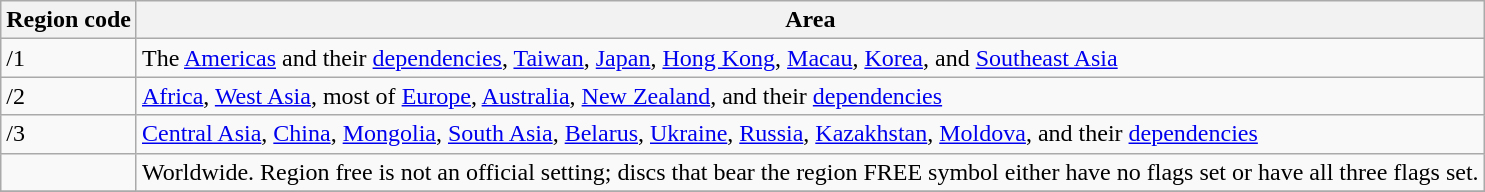<table class="wikitable">
<tr>
<th>Region code</th>
<th>Area</th>
</tr>
<tr>
<td>/1</td>
<td>The <a href='#'>Americas</a> and their <a href='#'>dependencies</a>, <a href='#'>Taiwan</a>, <a href='#'>Japan</a>, <a href='#'>Hong Kong</a>, <a href='#'>Macau</a>, <a href='#'>Korea</a>, and <a href='#'>Southeast Asia</a></td>
</tr>
<tr>
<td>/2</td>
<td><a href='#'>Africa</a>, <a href='#'>West Asia</a>, most of <a href='#'>Europe</a>, <a href='#'>Australia</a>, <a href='#'>New Zealand</a>, and their <a href='#'>dependencies</a></td>
</tr>
<tr>
<td>/3</td>
<td><a href='#'>Central Asia</a>, <a href='#'>China</a>, <a href='#'>Mongolia</a>, <a href='#'>South Asia</a>, <a href='#'>Belarus</a>, <a href='#'>Ukraine</a>, <a href='#'>Russia</a>, <a href='#'>Kazakhstan</a>, <a href='#'>Moldova</a>, and their <a href='#'>dependencies</a></td>
</tr>
<tr>
<td> </td>
<td>Worldwide. Region free is not an official setting; discs that bear the region FREE symbol either have no flags set or have all three flags set.</td>
</tr>
<tr>
</tr>
</table>
